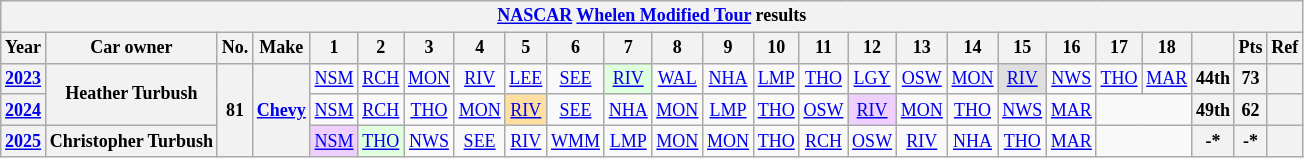<table class="wikitable" style="text-align:center; font-size:75%">
<tr>
<th colspan=38><a href='#'>NASCAR</a> <a href='#'>Whelen Modified Tour</a> results</th>
</tr>
<tr>
<th>Year</th>
<th>Car owner</th>
<th>No.</th>
<th>Make</th>
<th>1</th>
<th>2</th>
<th>3</th>
<th>4</th>
<th>5</th>
<th>6</th>
<th>7</th>
<th>8</th>
<th>9</th>
<th>10</th>
<th>11</th>
<th>12</th>
<th>13</th>
<th>14</th>
<th>15</th>
<th>16</th>
<th>17</th>
<th>18</th>
<th></th>
<th>Pts</th>
<th>Ref</th>
</tr>
<tr>
<th><a href='#'>2023</a></th>
<th rowspan=2>Heather Turbush</th>
<th rowspan=3>81</th>
<th rowspan=3><a href='#'>Chevy</a></th>
<td><a href='#'>NSM</a></td>
<td><a href='#'>RCH</a></td>
<td><a href='#'>MON</a></td>
<td><a href='#'>RIV</a></td>
<td><a href='#'>LEE</a></td>
<td><a href='#'>SEE</a></td>
<td style="background:#DFFFDF;"><a href='#'>RIV</a><br></td>
<td><a href='#'>WAL</a></td>
<td><a href='#'>NHA</a></td>
<td><a href='#'>LMP</a></td>
<td><a href='#'>THO</a></td>
<td><a href='#'>LGY</a></td>
<td><a href='#'>OSW</a></td>
<td><a href='#'>MON</a></td>
<td style="background:#DFDFDF;"><a href='#'>RIV</a><br></td>
<td><a href='#'>NWS</a></td>
<td><a href='#'>THO</a></td>
<td><a href='#'>MAR</a></td>
<th>44th</th>
<th>73</th>
<th></th>
</tr>
<tr>
<th><a href='#'>2024</a></th>
<td><a href='#'>NSM</a></td>
<td><a href='#'>RCH</a></td>
<td><a href='#'>THO</a></td>
<td><a href='#'>MON</a></td>
<td style="background:#FFDF9F;"><a href='#'>RIV</a><br></td>
<td><a href='#'>SEE</a></td>
<td><a href='#'>NHA</a></td>
<td><a href='#'>MON</a></td>
<td><a href='#'>LMP</a></td>
<td><a href='#'>THO</a></td>
<td><a href='#'>OSW</a></td>
<td style="background:#EFCFFF;"><a href='#'>RIV</a><br></td>
<td><a href='#'>MON</a></td>
<td><a href='#'>THO</a></td>
<td><a href='#'>NWS</a></td>
<td><a href='#'>MAR</a></td>
<td colspan=2></td>
<th>49th</th>
<th>62</th>
<th></th>
</tr>
<tr>
<th><a href='#'>2025</a></th>
<th>Christopher Turbush</th>
<td style="background:#EFCFFF;"><a href='#'>NSM</a><br></td>
<td style="background:#DFFFDF;"><a href='#'>THO</a><br></td>
<td><a href='#'>NWS</a></td>
<td><a href='#'>SEE</a></td>
<td><a href='#'>RIV</a></td>
<td><a href='#'>WMM</a></td>
<td><a href='#'>LMP</a></td>
<td><a href='#'>MON</a></td>
<td><a href='#'>MON</a></td>
<td><a href='#'>THO</a></td>
<td><a href='#'>RCH</a></td>
<td><a href='#'>OSW</a></td>
<td><a href='#'>RIV</a></td>
<td><a href='#'>NHA</a></td>
<td><a href='#'>THO</a></td>
<td><a href='#'>MAR</a></td>
<td colspan=2></td>
<th>-*</th>
<th>-*</th>
<th></th>
</tr>
</table>
